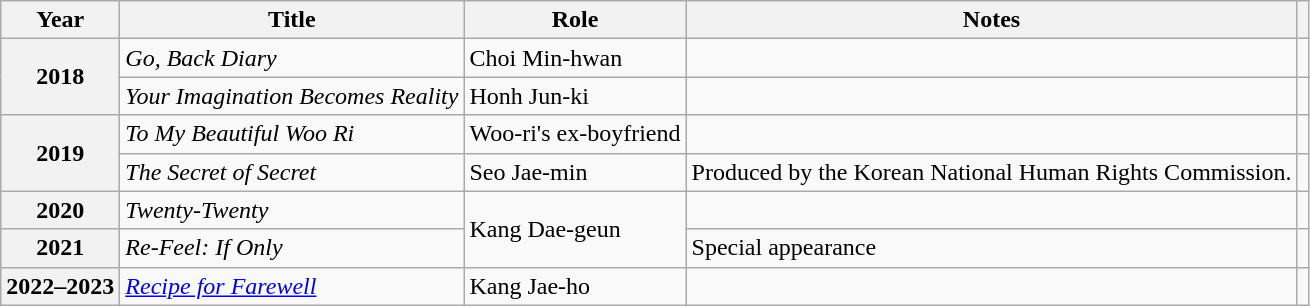<table class="wikitable sortable plainrowheaders">
<tr>
<th scope="col">Year</th>
<th scope="col">Title</th>
<th scope="col">Role</th>
<th scope="col">Notes</th>
<th scope="col" class="unsortable"></th>
</tr>
<tr>
<th scope="row" rowspan=2>2018</th>
<td><em>Go, Back Diary</em></td>
<td>Choi Min-hwan</td>
<td></td>
<td></td>
</tr>
<tr>
<td><em>Your Imagination Becomes Reality</em></td>
<td>Honh Jun-ki</td>
<td></td>
<td></td>
</tr>
<tr>
<th scope="row" rowspan=2>2019</th>
<td><em>To My Beautiful Woo Ri</em></td>
<td>Woo-ri's ex-boyfriend</td>
<td></td>
<td></td>
</tr>
<tr>
<td><em>The Secret of Secret</em></td>
<td>Seo Jae-min</td>
<td>Produced by the Korean National Human Rights Commission.</td>
<td></td>
</tr>
<tr>
<th scope="row">2020</th>
<td><em>Twenty-Twenty</em></td>
<td rowspan=2>Kang Dae-geun</td>
<td></td>
<td></td>
</tr>
<tr>
<th scope="row">2021</th>
<td><em>Re-Feel: If Only</em></td>
<td>Special appearance</td>
<td></td>
</tr>
<tr>
<th scope="row">2022–2023</th>
<td><em><a href='#'>Recipe for Farewell</a></em></td>
<td>Kang Jae-ho</td>
<td></td>
<td></td>
</tr>
</table>
